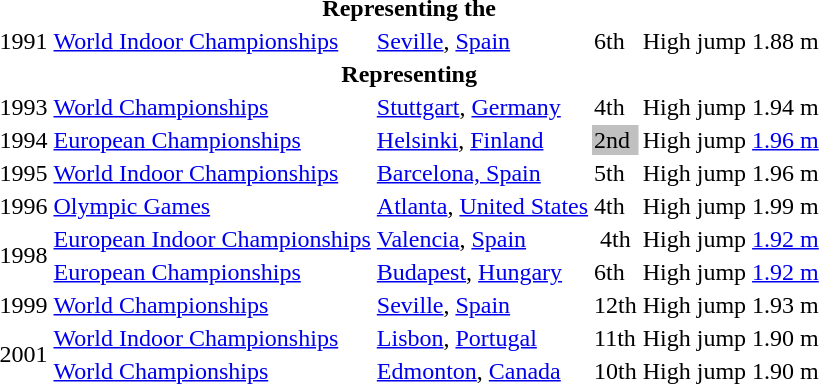<table>
<tr>
<th colspan="6">Representing the </th>
</tr>
<tr>
<td>1991</td>
<td><a href='#'>World Indoor Championships</a></td>
<td><a href='#'>Seville</a>, <a href='#'>Spain</a></td>
<td>6th</td>
<td>High jump</td>
<td>1.88 m</td>
</tr>
<tr>
<th colspan="6">Representing </th>
</tr>
<tr>
<td>1993</td>
<td><a href='#'>World Championships</a></td>
<td><a href='#'>Stuttgart</a>, <a href='#'>Germany</a></td>
<td>4th</td>
<td>High jump</td>
<td>1.94 m</td>
</tr>
<tr>
<td>1994</td>
<td><a href='#'>European Championships</a></td>
<td><a href='#'>Helsinki</a>, <a href='#'>Finland</a></td>
<td bgcolor="silver">2nd</td>
<td>High jump</td>
<td><a href='#'>1.96 m</a></td>
</tr>
<tr>
<td>1995</td>
<td><a href='#'>World Indoor Championships</a></td>
<td><a href='#'>Barcelona, Spain</a></td>
<td>5th</td>
<td>High jump</td>
<td>1.96 m</td>
</tr>
<tr>
<td>1996</td>
<td><a href='#'>Olympic Games</a></td>
<td><a href='#'>Atlanta</a>, <a href='#'>United States</a></td>
<td>4th</td>
<td>High jump</td>
<td>1.99 m</td>
</tr>
<tr>
<td rowspan=2>1998</td>
<td><a href='#'>European Indoor Championships</a></td>
<td><a href='#'>Valencia</a>, <a href='#'>Spain</a></td>
<td align="center">4th</td>
<td>High jump</td>
<td><a href='#'>1.92 m</a></td>
</tr>
<tr>
<td><a href='#'>European Championships</a></td>
<td><a href='#'>Budapest</a>, <a href='#'>Hungary</a></td>
<td>6th</td>
<td>High jump</td>
<td><a href='#'>1.92 m</a></td>
</tr>
<tr>
<td>1999</td>
<td><a href='#'>World Championships</a></td>
<td><a href='#'>Seville</a>, <a href='#'>Spain</a></td>
<td>12th</td>
<td>High jump</td>
<td>1.93 m</td>
</tr>
<tr>
<td rowspan=2>2001</td>
<td><a href='#'>World Indoor Championships</a></td>
<td><a href='#'>Lisbon</a>, <a href='#'>Portugal</a></td>
<td>11th</td>
<td>High jump</td>
<td>1.90 m</td>
</tr>
<tr>
<td><a href='#'>World Championships</a></td>
<td><a href='#'>Edmonton</a>, <a href='#'>Canada</a></td>
<td>10th</td>
<td>High jump</td>
<td>1.90 m</td>
</tr>
</table>
